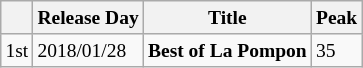<table class=wikitable style="font-size:small">
<tr>
<th></th>
<th>Release Day</th>
<th>Title</th>
<th>Peak</th>
</tr>
<tr>
<td>1st</td>
<td>2018/01/28</td>
<td><strong>Best of La Pompon</strong></td>
<td>35</td>
</tr>
</table>
